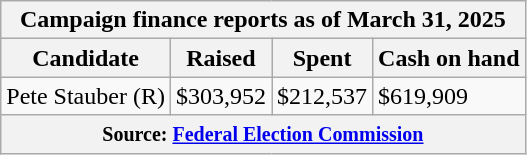<table class="wikitable sortable">
<tr>
<th colspan=4>Campaign finance reports as of March 31, 2025</th>
</tr>
<tr style="text-align:center;">
<th>Candidate</th>
<th>Raised</th>
<th>Spent</th>
<th>Cash on hand</th>
</tr>
<tr>
<td>Pete Stauber (R)</td>
<td>$303,952</td>
<td>$212,537</td>
<td>$619,909</td>
</tr>
<tr>
<th colspan="4"><small>Source: <a href='#'>Federal Election Commission</a></small></th>
</tr>
</table>
